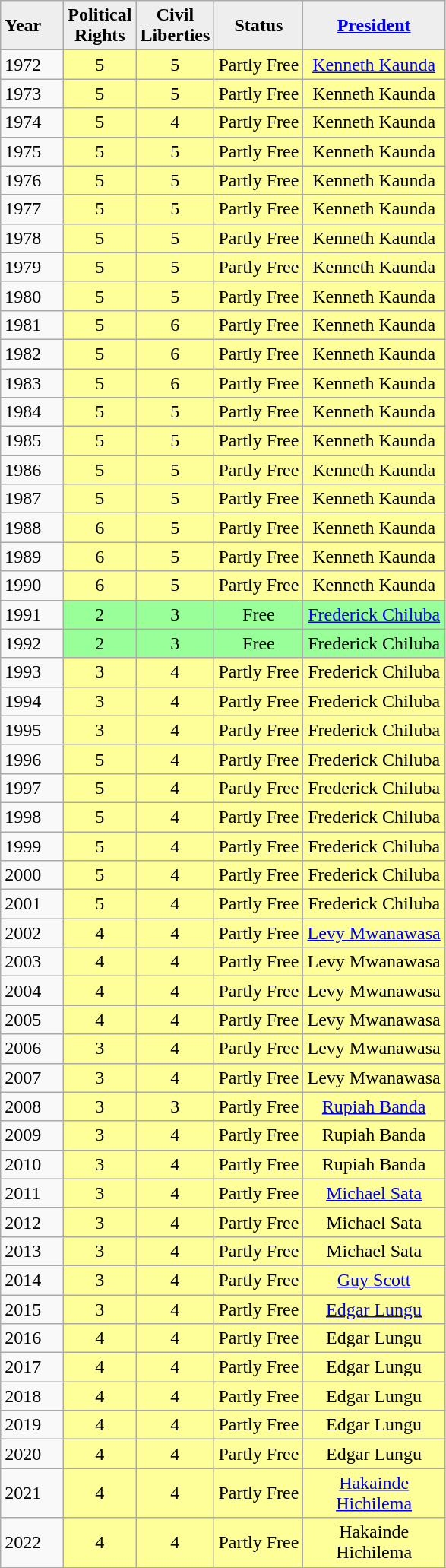<table class="wikitable sortable" style="border-collapse:collapse;">
<tr style="background:#eee; font-weight:bold; text-align:center;">
<td style="width:3em; text-align:left;">Year</td>
<td style="width:3em;">Political Rights</td>
<td style="width:3em;">Civil Liberties</td>
<td style="width:3em;">Status</td>
<td style="width:3em;"><a href='#'>President</a></td>
</tr>
<tr align=center>
<td align=left>1972</td>
<td style="background:#ff9;">5</td>
<td style="background:#ff9;">5</td>
<td style="background:#ff9;">Partly Free</td>
<td style="background:#ff9;"><a href='#'>Kenneth&nbsp;Kaunda</a></td>
</tr>
<tr align=center>
<td align=left>1973</td>
<td style="background:#ff9;">5</td>
<td style="background:#ff9;">5</td>
<td style="background:#ff9;">Partly Free</td>
<td style="background:#ff9;">Kenneth Kaunda</td>
</tr>
<tr align=center>
<td align=left>1974</td>
<td style="background:#ff9;">5</td>
<td style="background:#ff9;">4</td>
<td style="background:#ff9;">Partly Free</td>
<td style="background:#ff9;">Kenneth Kaunda</td>
</tr>
<tr align=center>
<td align=left>1975</td>
<td style="background:#ff9;">5</td>
<td style="background:#ff9;">5</td>
<td style="background:#ff9;">Partly Free</td>
<td style="background:#ff9;">Kenneth Kaunda</td>
</tr>
<tr align=center>
<td align=left>1976</td>
<td style="background:#ff9;">5</td>
<td style="background:#ff9;">5</td>
<td style="background:#ff9;">Partly Free</td>
<td style="background:#ff9;">Kenneth Kaunda</td>
</tr>
<tr align=center>
<td align=left>1977</td>
<td style="background:#ff9;">5</td>
<td style="background:#ff9;">5</td>
<td style="background:#ff9;">Partly Free</td>
<td style="background:#ff9;">Kenneth Kaunda</td>
</tr>
<tr align=center>
<td align=left>1978</td>
<td style="background:#ff9;">5</td>
<td style="background:#ff9;">5</td>
<td style="background:#ff9;">Partly Free</td>
<td style="background:#ff9;">Kenneth Kaunda</td>
</tr>
<tr align=center>
<td align=left>1979</td>
<td style="background:#ff9;">5</td>
<td style="background:#ff9;">5</td>
<td style="background:#ff9;">Partly Free</td>
<td style="background:#ff9;">Kenneth Kaunda</td>
</tr>
<tr align=center>
<td align=left>1980</td>
<td style="background:#ff9;">5</td>
<td style="background:#ff9;">5</td>
<td style="background:#ff9;">Partly Free</td>
<td style="background:#ff9;">Kenneth Kaunda</td>
</tr>
<tr align=center>
<td align=left>1981</td>
<td style="background:#ff9;">5</td>
<td style="background:#ff9;">6</td>
<td style="background:#ff9;">Partly Free</td>
<td style="background:#ff9;">Kenneth Kaunda</td>
</tr>
<tr align=center>
<td align=left>1982</td>
<td style="background:#ff9;">5</td>
<td style="background:#ff9;">6</td>
<td style="background:#ff9;">Partly Free</td>
<td style="background:#ff9;">Kenneth Kaunda</td>
</tr>
<tr align=center>
<td align=left>1983</td>
<td style="background:#ff9;">5</td>
<td style="background:#ff9;">6</td>
<td style="background:#ff9;">Partly Free</td>
<td style="background:#ff9;">Kenneth Kaunda</td>
</tr>
<tr align=center>
<td align=left>1984</td>
<td style="background:#ff9;">5</td>
<td style="background:#ff9;">5</td>
<td style="background:#ff9;">Partly Free</td>
<td style="background:#ff9;">Kenneth Kaunda</td>
</tr>
<tr align=center>
<td align=left>1985</td>
<td style="background:#ff9;">5</td>
<td style="background:#ff9;">5</td>
<td style="background:#ff9;">Partly Free</td>
<td style="background:#ff9;">Kenneth Kaunda</td>
</tr>
<tr align=center>
<td align=left>1986</td>
<td style="background:#ff9;">5</td>
<td style="background:#ff9;">5</td>
<td style="background:#ff9;">Partly Free</td>
<td style="background:#ff9;">Kenneth Kaunda</td>
</tr>
<tr align=center>
<td align=left>1987</td>
<td style="background:#ff9;">5</td>
<td style="background:#ff9;">5</td>
<td style="background:#ff9;">Partly Free</td>
<td style="background:#ff9;">Kenneth Kaunda</td>
</tr>
<tr align=center>
<td align=left>1988</td>
<td style="background:#ff9;">6</td>
<td style="background:#ff9;">5</td>
<td style="background:#ff9;">Partly Free</td>
<td style="background:#ff9;">Kenneth Kaunda</td>
</tr>
<tr align=center>
<td align=left>1989</td>
<td style="background:#ff9;">6</td>
<td style="background:#ff9;">5</td>
<td style="background:#ff9;">Partly Free</td>
<td style="background:#ff9;">Kenneth Kaunda</td>
</tr>
<tr align=center>
<td align=left>1990</td>
<td style="background:#ff9;">6</td>
<td style="background:#ff9;">5</td>
<td style="background:#ff9;">Partly Free</td>
<td style="background:#ff9;">Kenneth Kaunda</td>
</tr>
<tr align=center>
<td align=left>1991</td>
<td style="background:#9f9;">2</td>
<td style="background:#9f9;">3</td>
<td style="background:#9f9;">Free</td>
<td style="background:#9f9;"><a href='#'>Frederick Chiluba</a></td>
</tr>
<tr align=center>
<td align=left>1992</td>
<td style="background:#9f9;">2</td>
<td style="background:#9f9;">3</td>
<td style="background:#9f9;">Free</td>
<td style="background:#9f9;">Frederick Chiluba</td>
</tr>
<tr align=center>
<td align=left>1993</td>
<td style="background:#ff9;">3</td>
<td style="background:#ff9;">4</td>
<td style="background:#ff9;">Partly Free</td>
<td style="background:#ff9;">Frederick Chiluba</td>
</tr>
<tr align=center>
<td align=left>1994</td>
<td style="background:#ff9;">3</td>
<td style="background:#ff9;">4</td>
<td style="background:#ff9;">Partly Free</td>
<td style="background:#ff9;">Frederick Chiluba</td>
</tr>
<tr align=center>
<td align=left>1995</td>
<td style="background:#ff9;">3</td>
<td style="background:#ff9;">4</td>
<td style="background:#ff9;">Partly Free</td>
<td style="background:#ff9;">Frederick Chiluba</td>
</tr>
<tr align=center>
<td align=left>1996</td>
<td style="background:#ff9;">5</td>
<td style="background:#ff9;">4</td>
<td style="background:#ff9;">Partly Free</td>
<td style="background:#ff9;">Frederick Chiluba</td>
</tr>
<tr align=center>
<td align=left>1997</td>
<td style="background:#ff9;">5</td>
<td style="background:#ff9;">4</td>
<td style="background:#ff9;">Partly Free</td>
<td style="background:#ff9;">Frederick Chiluba</td>
</tr>
<tr align=center>
<td align=left>1998</td>
<td style="background:#ff9;">5</td>
<td style="background:#ff9;">4</td>
<td style="background:#ff9;">Partly Free</td>
<td style="background:#ff9;">Frederick Chiluba</td>
</tr>
<tr align=center>
<td align=left>1999</td>
<td style="background:#ff9;">5</td>
<td style="background:#ff9;">4</td>
<td style="background:#ff9;">Partly Free</td>
<td style="background:#ff9;">Frederick Chiluba</td>
</tr>
<tr align=center>
<td align=left>2000</td>
<td style="background:#ff9;">5</td>
<td style="background:#ff9;">4</td>
<td style="background:#ff9;">Partly Free</td>
<td style="background:#ff9;">Frederick Chiluba</td>
</tr>
<tr align=center>
<td align=left>2001</td>
<td style="background:#ff9;">5</td>
<td style="background:#ff9;">4</td>
<td style="background:#ff9;">Partly Free</td>
<td style="background:#ff9;">Frederick Chiluba</td>
</tr>
<tr align=center>
<td align=left>2002</td>
<td style="background:#ff9;">4</td>
<td style="background:#ff9;">4</td>
<td style="background:#ff9;">Partly Free</td>
<td style="background:#ff9;"><a href='#'>Levy Mwanawasa</a></td>
</tr>
<tr align=center>
<td align=left>2003</td>
<td style="background:#ff9;">4</td>
<td style="background:#ff9;">4</td>
<td style="background:#ff9;">Partly Free</td>
<td style="background:#ff9;">Levy Mwanawasa</td>
</tr>
<tr align=center>
<td align=left>2004</td>
<td style="background:#ff9;">4</td>
<td style="background:#ff9;">4</td>
<td style="background:#ff9;">Partly Free</td>
<td style="background:#ff9;">Levy Mwanawasa</td>
</tr>
<tr align=center>
<td align=left>2005</td>
<td style="background:#ff9;">4</td>
<td style="background:#ff9;">4</td>
<td style="background:#ff9;">Partly Free</td>
<td style="background:#ff9;">Levy Mwanawasa</td>
</tr>
<tr align=center>
<td align=left>2006</td>
<td style="background:#ff9;">3</td>
<td style="background:#ff9;">4</td>
<td style="background:#ff9;">Partly Free</td>
<td style="background:#ff9;">Levy Mwanawasa</td>
</tr>
<tr align=center>
<td align=left>2007</td>
<td style="background:#ff9;">3</td>
<td style="background:#ff9;">4</td>
<td style="background:#ff9;">Partly Free</td>
<td style="background:#ff9;">Levy Mwanawasa</td>
</tr>
<tr align=center>
<td align=left>2008</td>
<td style="background:#ff9;">3</td>
<td style="background:#ff9;">3</td>
<td style="background:#ff9;">Partly Free</td>
<td style="background:#ff9;"><a href='#'>Rupiah Banda</a></td>
</tr>
<tr align=center>
<td align=left>2009</td>
<td style="background:#ff9;">3</td>
<td style="background:#ff9;">4</td>
<td style="background:#ff9;">Partly Free</td>
<td style="background:#ff9;">Rupiah Banda</td>
</tr>
<tr align=center>
<td align=left>2010</td>
<td style="background:#ff9;">3</td>
<td style="background:#ff9;">4</td>
<td style="background:#ff9;">Partly Free</td>
<td style="background:#ff9;">Rupiah Banda</td>
</tr>
<tr align=center>
<td align=left>2011</td>
<td style="background:#ff9;">3</td>
<td style="background:#ff9;">4</td>
<td style="background:#ff9;">Partly Free</td>
<td style="background:#ff9;"><a href='#'>Michael Sata</a></td>
</tr>
<tr align=center>
<td align=left>2012</td>
<td style="background:#ff9;">3</td>
<td style="background:#ff9;">4</td>
<td style="background:#ff9;">Partly Free</td>
<td style="background:#ff9;">Michael Sata</td>
</tr>
<tr align=center>
<td align=left>2013</td>
<td style="background:#ff9;">3</td>
<td style="background:#ff9;">4</td>
<td style="background:#ff9;">Partly Free</td>
<td style="background:#ff9;">Michael Sata</td>
</tr>
<tr align=center>
<td align=left>2014</td>
<td style="background:#ff9;">3</td>
<td style="background:#ff9;">4</td>
<td style="background:#ff9;">Partly Free</td>
<td style="background:#ff9;"><a href='#'>Guy Scott</a></td>
</tr>
<tr align=center>
<td align=left>2015</td>
<td style="background:#ff9;">3</td>
<td style="background:#ff9;">4</td>
<td style="background:#ff9;">Partly Free</td>
<td style="background:#ff9;"><a href='#'>Edgar Lungu</a></td>
</tr>
<tr align=center>
<td align=left>2016</td>
<td style="background:#ff9;">4</td>
<td style="background:#ff9;">4</td>
<td style="background:#ff9;">Partly Free</td>
<td style="background:#ff9;">Edgar Lungu</td>
</tr>
<tr align=center>
<td align=left>2017</td>
<td style="background:#ff9;">4</td>
<td style="background:#ff9;">4</td>
<td style="background:#ff9;">Partly Free</td>
<td style="background:#ff9;">Edgar Lungu</td>
</tr>
<tr align=center>
<td align=left>2018</td>
<td style="background:#ff9;">4</td>
<td style="background:#ff9;">4</td>
<td style="background:#ff9;">Partly Free</td>
<td style="background:#ff9;">Edgar Lungu</td>
</tr>
<tr align=center>
<td align=left>2019</td>
<td style="background:#ff9;">4</td>
<td style="background:#ff9;">4</td>
<td style="background:#ff9;">Partly Free</td>
<td style="background:#ff9;">Edgar Lungu</td>
</tr>
<tr align=center>
<td align=left>2020</td>
<td style="background:#ff9;">4</td>
<td style="background:#ff9;">4</td>
<td style="background:#ff9;">Partly Free</td>
<td style="background:#ff9;">Edgar Lungu</td>
</tr>
<tr align=center>
<td align=left>2021</td>
<td style="background:#ff9;">4</td>
<td style="background:#ff9;">4</td>
<td style="background:#ff9;">Partly Free</td>
<td style="background:#ff9;"><a href='#'>Hakainde Hichilema</a></td>
</tr>
<tr align=center>
<td align=left>2022</td>
<td style="background:#ff9;">4</td>
<td style="background:#ff9;">4</td>
<td style="background:#ff9;">Partly Free</td>
<td style="background:#ff9;">Hakainde Hichilema</td>
</tr>
</table>
